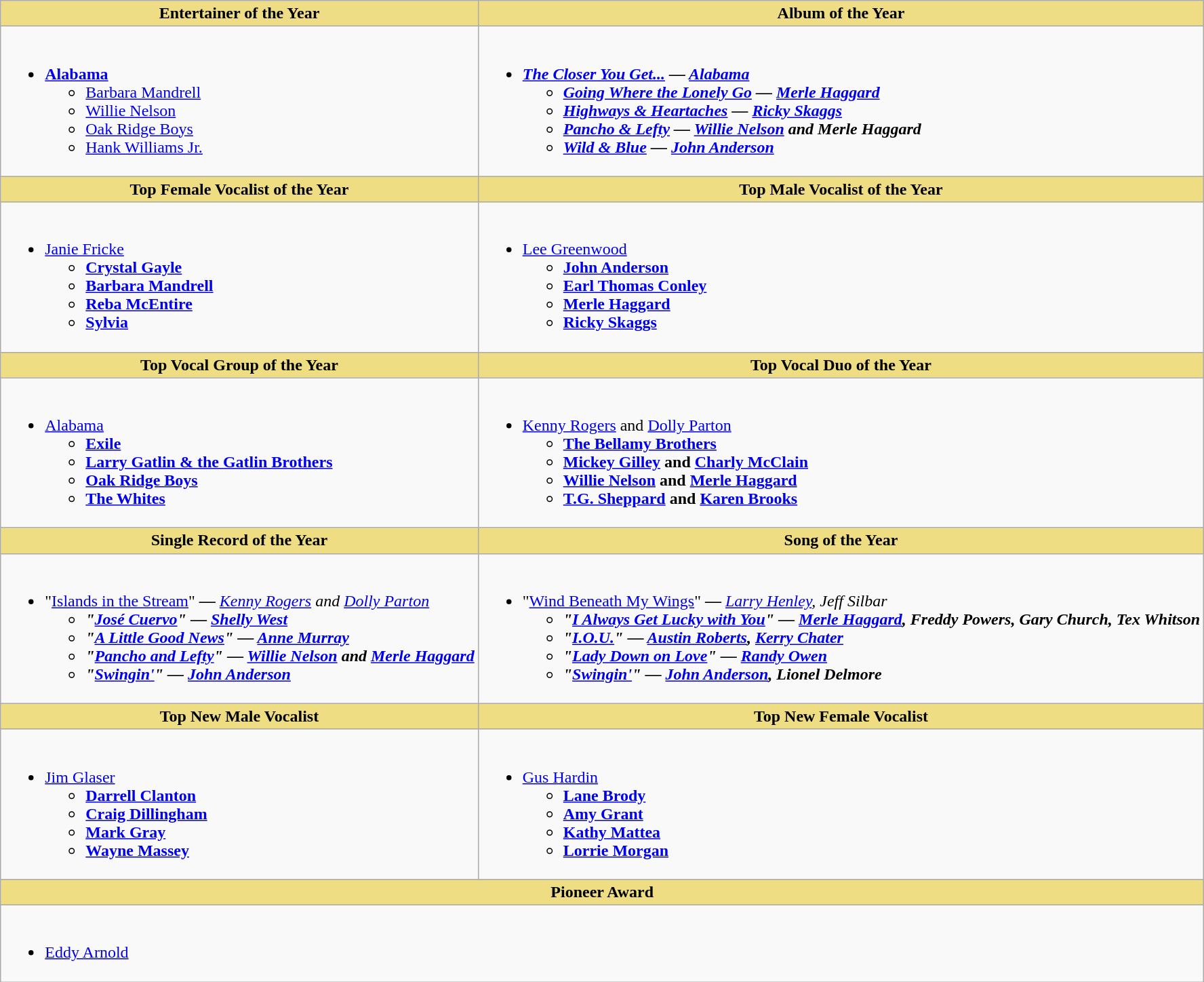<table class="wikitable">
<tr>
<th style="background:#EEDD85; width=50%">Entertainer of the Year</th>
<th style="background:#EEDD85; width=50%">Album of the Year</th>
</tr>
<tr>
<td style="vertical-align:top"><br><ul><li><strong><a href='#'>Alabama</a></strong><ul><li><a href='#'>Barbara Mandrell</a></li><li><a href='#'>Willie Nelson</a></li><li><a href='#'>Oak Ridge Boys</a></li><li><a href='#'>Hank Williams Jr.</a></li></ul></li></ul></td>
<td style="vertical-align:top"><br><ul><li><strong><em><a href='#'>The Closer You Get...</a><em> — <a href='#'>Alabama</a><strong><ul><li></em><a href='#'>Going Where the Lonely Go</a><em> — <a href='#'>Merle Haggard</a></li><li></em><a href='#'>Highways & Heartaches</a><em> — <a href='#'>Ricky Skaggs</a></li><li></em><a href='#'>Pancho & Lefty</a><em> — <a href='#'>Willie Nelson</a> and Merle Haggard</li><li></em><a href='#'>Wild & Blue</a><em> — <a href='#'>John Anderson</a></li></ul></li></ul></td>
</tr>
<tr>
<th style="background:#EEDD82; width=50%">Top Female Vocalist of the Year</th>
<th style="background:#EEDD82; width=50%">Top Male Vocalist of the Year</th>
</tr>
<tr>
<td style="vertical-align:top"><br><ul><li></strong><a href='#'>Janie Fricke</a><strong><ul><li><a href='#'>Crystal Gayle</a></li><li><a href='#'>Barbara Mandrell</a></li><li><a href='#'>Reba McEntire</a></li><li><a href='#'>Sylvia</a></li></ul></li></ul></td>
<td style="vertical-align:top"><br><ul><li></strong><a href='#'>Lee Greenwood</a><strong><ul><li><a href='#'>John Anderson</a></li><li><a href='#'>Earl Thomas Conley</a></li><li><a href='#'>Merle Haggard</a></li><li><a href='#'>Ricky Skaggs</a></li></ul></li></ul></td>
</tr>
<tr>
<th style="background:#EEDD82; width=50%">Top Vocal Group of the Year</th>
<th style="background:#EEDD82; width=50%">Top Vocal Duo of the Year</th>
</tr>
<tr>
<td style="vertical-align:top"><br><ul><li></strong><a href='#'>Alabama</a><strong><ul><li><a href='#'>Exile</a></li><li><a href='#'>Larry Gatlin & the Gatlin Brothers</a></li><li><a href='#'>Oak Ridge Boys</a></li><li><a href='#'>The Whites</a></li></ul></li></ul></td>
<td style="vertical-align:top"><br><ul><li></strong><a href='#'>Kenny Rogers</a><strong> </strong>and<strong> </strong><a href='#'>Dolly Parton</a><strong><ul><li><a href='#'>The Bellamy Brothers</a></li><li><a href='#'>Mickey Gilley</a> and <a href='#'>Charly McClain</a></li><li><a href='#'>Willie Nelson</a> and <a href='#'>Merle Haggard</a></li><li><a href='#'>T.G. Sheppard</a> and <a href='#'>Karen Brooks</a></li></ul></li></ul></td>
</tr>
<tr>
<th style="background:#EEDD82; width=50%">Single Record of the Year</th>
<th style="background:#EEDD82; width=50%">Song of the Year</th>
</tr>
<tr>
<td style="vertical-align:top"><br><ul><li></strong>"<a href='#'>Islands in the Stream</a>"<strong> </em>—<em> </strong><a href='#'>Kenny Rogers</a><strong> </strong>and<strong> </strong><a href='#'>Dolly Parton</a><strong><ul><li>"<a href='#'>José Cuervo</a>" </em>—<em> <a href='#'>Shelly West</a></li><li>"<a href='#'>A Little Good News</a>" </em>—<em> <a href='#'>Anne Murray</a></li><li>"<a href='#'>Pancho and Lefty</a>" </em>—<em> <a href='#'>Willie Nelson</a> and <a href='#'>Merle Haggard</a></li><li>"<a href='#'>Swingin'</a>" — <a href='#'>John Anderson</a></li></ul></li></ul></td>
<td style="vertical-align:top"><br><ul><li></strong>"<a href='#'>Wind Beneath My Wings</a>"<strong> </em>—<em> </strong><a href='#'>Larry Henley</a>, Jeff Silbar<strong><ul><li>"<a href='#'>I Always Get Lucky with You</a>" </em>—<em> <a href='#'>Merle Haggard</a>, Freddy Powers, Gary Church, Tex Whitson</li><li>"<a href='#'>I.O.U.</a>" </em>—<em> <a href='#'>Austin Roberts</a>, <a href='#'>Kerry Chater</a></li><li>"<a href='#'>Lady Down on Love</a>" </em>—<em> <a href='#'>Randy Owen</a></li><li>"<a href='#'>Swingin'</a>" </em>—<em> <a href='#'>John Anderson</a>, Lionel Delmore</li></ul></li></ul></td>
</tr>
<tr>
<th style="background:#EEDD82; width=50%">Top New Male Vocalist</th>
<th style="background:#EEDD82; width=50%">Top New Female Vocalist</th>
</tr>
<tr>
<td style="vertical-align:top"><br><ul><li></strong><a href='#'>Jim Glaser</a><strong><ul><li><a href='#'>Darrell Clanton</a></li><li><a href='#'>Craig Dillingham</a></li><li><a href='#'>Mark Gray</a></li><li><a href='#'>Wayne Massey</a></li></ul></li></ul></td>
<td style="vertical-align:top"><br><ul><li></strong><a href='#'>Gus Hardin</a><strong><ul><li><a href='#'>Lane Brody</a></li><li><a href='#'>Amy Grant</a></li><li><a href='#'>Kathy Mattea</a></li><li><a href='#'>Lorrie Morgan</a></li></ul></li></ul></td>
</tr>
<tr>
<th colspan="2" style="background:#EEDD82; width=50%">Pioneer Award</th>
</tr>
<tr>
<td colspan="2"><br><ul><li></strong><a href='#'>Eddy Arnold</a><strong></li></ul></td>
</tr>
</table>
